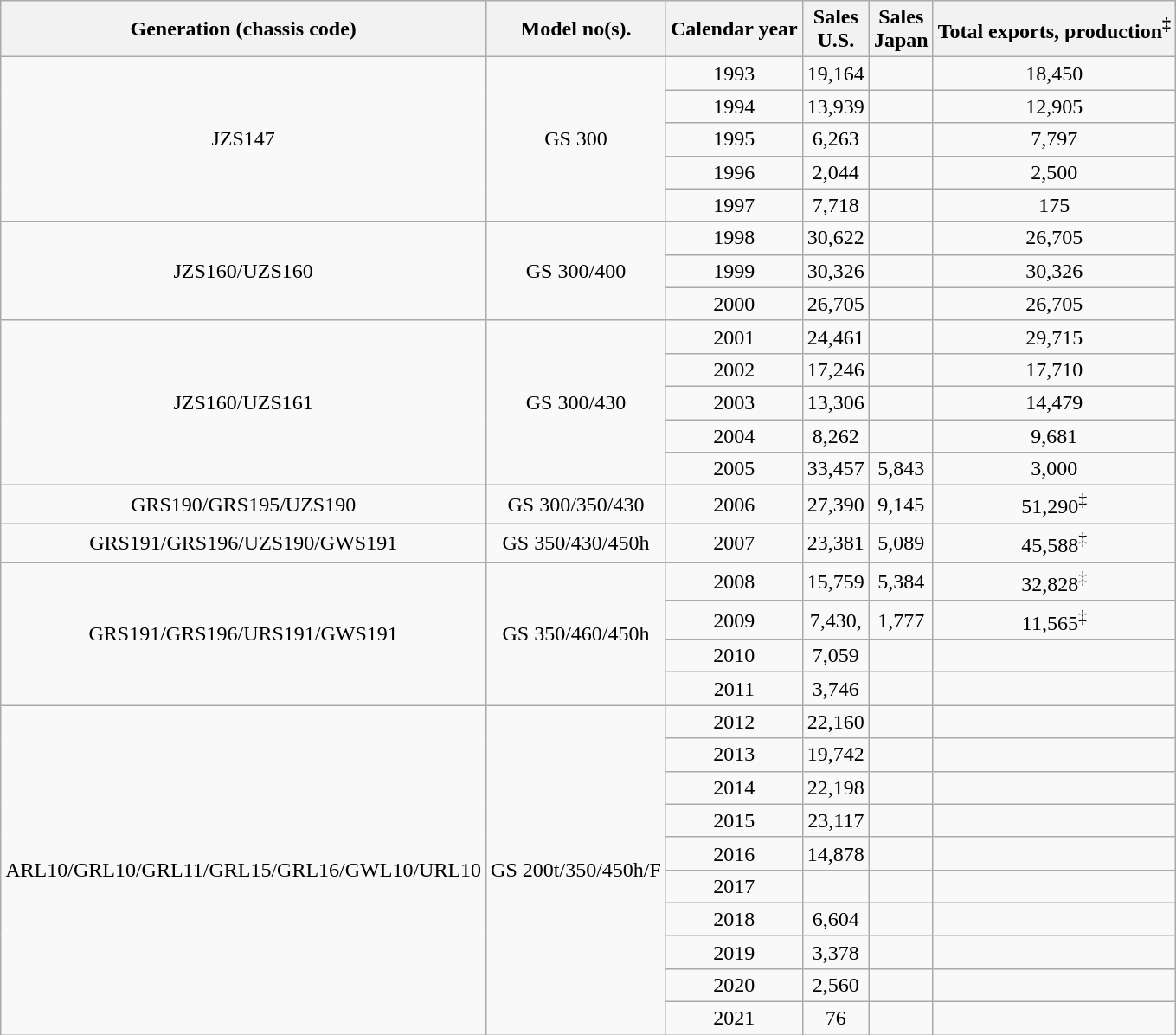<table class="wikitable" style="text-align: center;">
<tr>
<th scope="col">Generation (chassis code)</th>
<th scope="col">Model no(s).</th>
<th scope="col">Calendar year</th>
<th scope="col">Sales<br>U.S.</th>
<th scope="col">Sales<br>Japan</th>
<th scope="col">Total exports, production<sup>‡</sup></th>
</tr>
<tr>
<td rowspan="5">JZS147</td>
<td rowspan="5">GS 300</td>
<td>1993</td>
<td>19,164</td>
<td></td>
<td>18,450</td>
</tr>
<tr>
<td>1994</td>
<td>13,939</td>
<td></td>
<td>12,905</td>
</tr>
<tr>
<td>1995</td>
<td>6,263</td>
<td></td>
<td>7,797</td>
</tr>
<tr>
<td>1996</td>
<td>2,044</td>
<td></td>
<td>2,500</td>
</tr>
<tr>
<td>1997</td>
<td>7,718</td>
<td></td>
<td>175</td>
</tr>
<tr>
<td rowspan="3">JZS160/UZS160</td>
<td rowspan="3">GS 300/400</td>
<td>1998</td>
<td>30,622</td>
<td></td>
<td>26,705</td>
</tr>
<tr>
<td>1999</td>
<td>30,326</td>
<td></td>
<td>30,326</td>
</tr>
<tr>
<td>2000</td>
<td>26,705</td>
<td></td>
<td>26,705</td>
</tr>
<tr>
<td rowspan="5">JZS160/UZS161</td>
<td rowspan="5">GS 300/430</td>
<td>2001</td>
<td>24,461</td>
<td></td>
<td>29,715</td>
</tr>
<tr>
<td>2002</td>
<td>17,246</td>
<td></td>
<td>17,710</td>
</tr>
<tr>
<td>2003</td>
<td>13,306</td>
<td></td>
<td>14,479</td>
</tr>
<tr>
<td>2004</td>
<td>8,262</td>
<td></td>
<td>9,681</td>
</tr>
<tr>
<td>2005</td>
<td>33,457</td>
<td>5,843</td>
<td>3,000</td>
</tr>
<tr>
<td>GRS190/GRS195/UZS190</td>
<td>GS 300/350/430</td>
<td>2006</td>
<td>27,390</td>
<td>9,145</td>
<td>51,290<sup>‡</sup></td>
</tr>
<tr>
<td>GRS191/GRS196/UZS190/GWS191</td>
<td>GS 350/430/450h</td>
<td>2007</td>
<td>23,381</td>
<td>5,089</td>
<td>45,588<sup>‡</sup></td>
</tr>
<tr>
<td rowspan="4">GRS191/GRS196/URS191/GWS191</td>
<td rowspan="4">GS 350/460/450h</td>
<td>2008</td>
<td>15,759</td>
<td>5,384</td>
<td>32,828<sup>‡</sup></td>
</tr>
<tr>
<td>2009</td>
<td>7,430,</td>
<td>1,777</td>
<td>11,565<sup>‡</sup></td>
</tr>
<tr>
<td>2010</td>
<td>7,059</td>
<td></td>
<td></td>
</tr>
<tr>
<td>2011</td>
<td>3,746</td>
<td></td>
<td></td>
</tr>
<tr>
<td rowspan="10">ARL10/GRL10/GRL11/GRL15/GRL16/GWL10/URL10</td>
<td rowspan="10">GS 200t/350/450h/F</td>
<td>2012</td>
<td>22,160</td>
<td></td>
<td></td>
</tr>
<tr>
<td>2013</td>
<td>19,742</td>
<td></td>
<td></td>
</tr>
<tr>
<td>2014</td>
<td>22,198</td>
<td></td>
<td></td>
</tr>
<tr>
<td>2015</td>
<td>23,117</td>
<td></td>
<td></td>
</tr>
<tr>
<td>2016</td>
<td>14,878</td>
<td></td>
<td></td>
</tr>
<tr>
<td>2017</td>
<td></td>
<td></td>
<td></td>
</tr>
<tr>
<td>2018</td>
<td>6,604</td>
<td></td>
<td></td>
</tr>
<tr>
<td>2019</td>
<td>3,378</td>
<td></td>
<td></td>
</tr>
<tr>
<td>2020</td>
<td>2,560</td>
<td></td>
<td></td>
</tr>
<tr>
<td>2021</td>
<td>76</td>
<td></td>
<td></td>
</tr>
</table>
